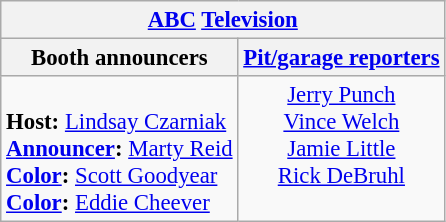<table class="wikitable" style="font-size: 95%;">
<tr>
<th colspan=2><a href='#'>ABC</a> <a href='#'>Television</a></th>
</tr>
<tr>
<th>Booth announcers</th>
<th><a href='#'>Pit/garage reporters</a></th>
</tr>
<tr>
<td valign="top"><br><strong>Host:</strong> <a href='#'>Lindsay Czarniak</a><br>
<strong><a href='#'>Announcer</a>:</strong> <a href='#'>Marty Reid</a><br>
<strong><a href='#'>Color</a>:</strong> <a href='#'>Scott Goodyear</a><br>
<strong><a href='#'>Color</a>:</strong> <a href='#'>Eddie Cheever</a><br></td>
<td align="center" valign="top"><a href='#'>Jerry Punch</a><br><a href='#'>Vince Welch</a><br><a href='#'>Jamie Little</a><br><a href='#'>Rick DeBruhl</a><br></td>
</tr>
</table>
